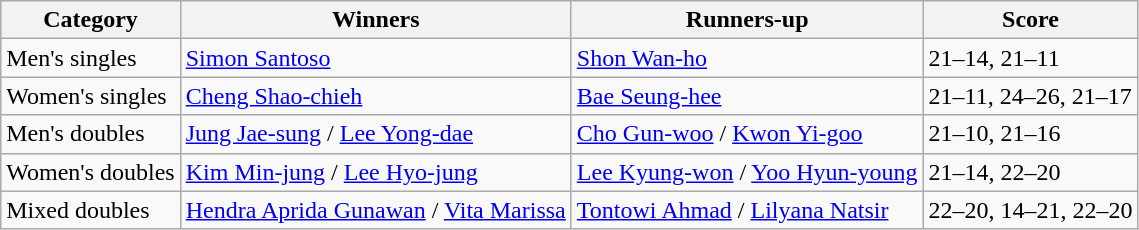<table class=wikitable style="white-space:nowrap;">
<tr>
<th>Category</th>
<th>Winners</th>
<th>Runners-up</th>
<th>Score</th>
</tr>
<tr>
<td>Men's singles</td>
<td> <a href='#'>Simon Santoso</a></td>
<td> <a href='#'>Shon Wan-ho</a></td>
<td>21–14, 21–11</td>
</tr>
<tr>
<td>Women's singles</td>
<td> <a href='#'>Cheng Shao-chieh</a></td>
<td> <a href='#'>Bae Seung-hee</a></td>
<td>21–11, 24–26, 21–17</td>
</tr>
<tr>
<td>Men's doubles</td>
<td> <a href='#'>Jung Jae-sung</a> / <a href='#'>Lee Yong-dae</a></td>
<td> <a href='#'>Cho Gun-woo</a> / <a href='#'>Kwon Yi-goo</a></td>
<td>21–10, 21–16</td>
</tr>
<tr>
<td>Women's doubles</td>
<td> <a href='#'>Kim Min-jung</a> / <a href='#'>Lee Hyo-jung</a></td>
<td> <a href='#'>Lee Kyung-won</a> / <a href='#'>Yoo Hyun-young</a></td>
<td>21–14, 22–20</td>
</tr>
<tr>
<td>Mixed doubles</td>
<td> <a href='#'>Hendra Aprida Gunawan</a> / <a href='#'>Vita Marissa</a></td>
<td> <a href='#'>Tontowi Ahmad</a> / <a href='#'>Lilyana Natsir</a></td>
<td>22–20, 14–21, 22–20</td>
</tr>
</table>
